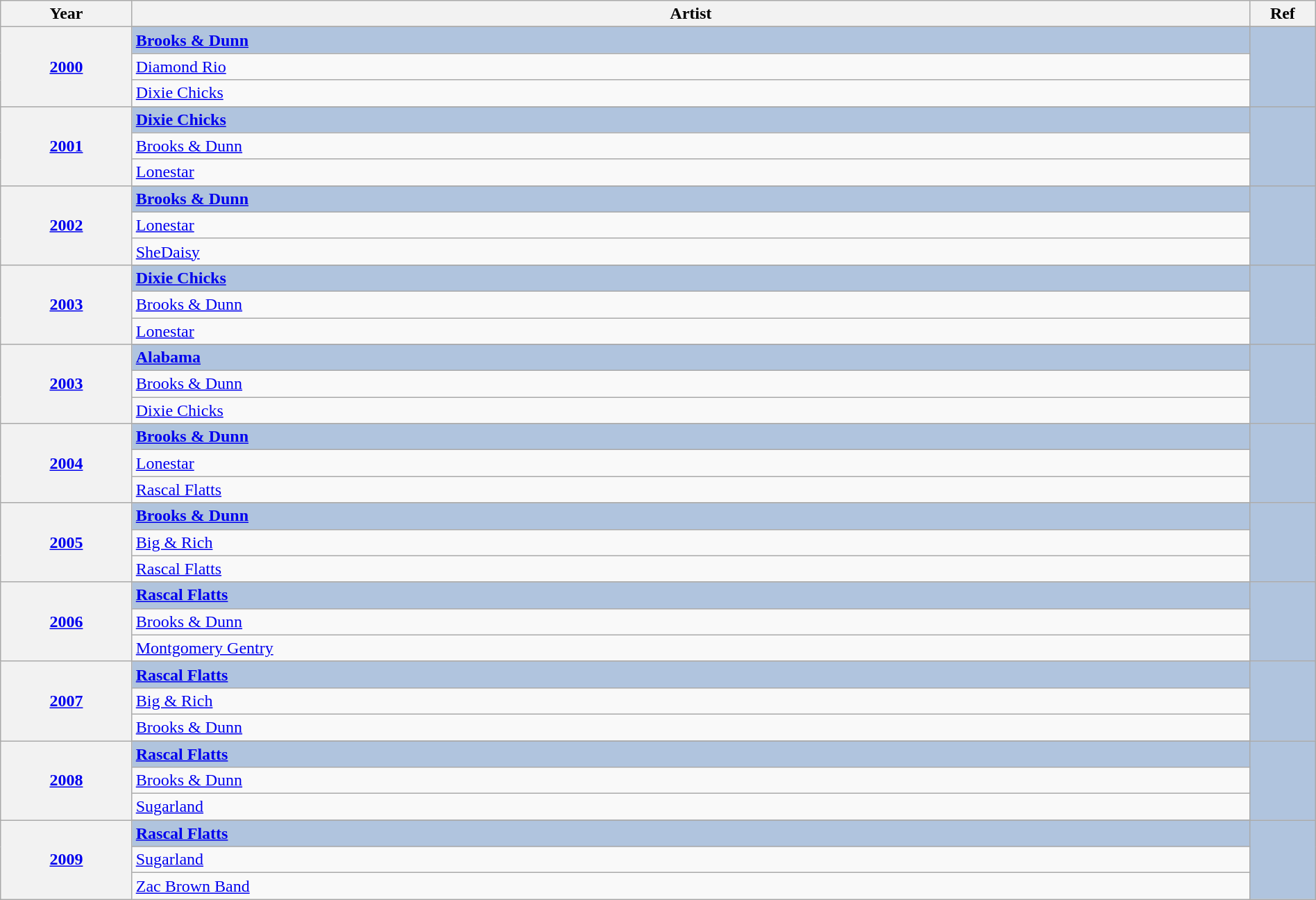<table class="wikitable" width="100%">
<tr>
<th width="10%">Year</th>
<th width="85%">Artist</th>
<th width="5%">Ref</th>
</tr>
<tr>
<th rowspan="4" align="center"><a href='#'>2000<br></a></th>
</tr>
<tr style="background:#B0C4DE">
<td><strong><a href='#'>Brooks & Dunn</a></strong></td>
<td rowspan="4" align="center"></td>
</tr>
<tr>
<td><a href='#'>Diamond Rio</a></td>
</tr>
<tr>
<td><a href='#'>Dixie Chicks</a></td>
</tr>
<tr>
<th rowspan="4" align="center"><a href='#'>2001<br></a></th>
</tr>
<tr style="background:#B0C4DE">
<td><strong><a href='#'>Dixie Chicks</a></strong></td>
<td rowspan="4" align="center"></td>
</tr>
<tr>
<td><a href='#'>Brooks & Dunn</a></td>
</tr>
<tr>
<td><a href='#'>Lonestar</a></td>
</tr>
<tr>
<th rowspan="4" align="center"><a href='#'>2002<br></a></th>
</tr>
<tr style="background:#B0C4DE">
<td><strong><a href='#'>Brooks & Dunn</a></strong></td>
<td rowspan="4" align="center"></td>
</tr>
<tr>
<td><a href='#'>Lonestar</a></td>
</tr>
<tr>
<td><a href='#'>SheDaisy</a></td>
</tr>
<tr>
<th rowspan="4" align="center"><a href='#'>2003<br></a></th>
</tr>
<tr style="background:#B0C4DE">
<td><strong><a href='#'>Dixie Chicks</a></strong></td>
<td rowspan="4" align="center"></td>
</tr>
<tr>
<td><a href='#'>Brooks & Dunn</a></td>
</tr>
<tr>
<td><a href='#'>Lonestar</a></td>
</tr>
<tr>
<th rowspan="4" align="center"><a href='#'>2003<br></a></th>
</tr>
<tr style="background:#B0C4DE">
<td><strong><a href='#'>Alabama</a></strong></td>
<td rowspan="4" align="center"></td>
</tr>
<tr>
<td><a href='#'>Brooks & Dunn</a></td>
</tr>
<tr>
<td><a href='#'>Dixie Chicks</a></td>
</tr>
<tr>
<th rowspan="4" align="center"><a href='#'>2004<br></a></th>
</tr>
<tr style="background:#B0C4DE">
<td><strong><a href='#'>Brooks & Dunn</a></strong></td>
<td rowspan="4" align="center"></td>
</tr>
<tr>
<td><a href='#'>Lonestar</a></td>
</tr>
<tr>
<td><a href='#'>Rascal Flatts</a></td>
</tr>
<tr>
<th rowspan="4" align="center"><a href='#'>2005<br></a></th>
</tr>
<tr style="background:#B0C4DE">
<td><strong><a href='#'>Brooks & Dunn</a></strong></td>
<td rowspan="4" align="center"></td>
</tr>
<tr>
<td><a href='#'>Big & Rich</a></td>
</tr>
<tr>
<td><a href='#'>Rascal Flatts</a></td>
</tr>
<tr>
<th rowspan="4" align="center"><a href='#'>2006<br></a></th>
</tr>
<tr style="background:#B0C4DE">
<td><strong><a href='#'>Rascal Flatts</a></strong></td>
<td rowspan="4" align="center"></td>
</tr>
<tr>
<td><a href='#'>Brooks & Dunn</a></td>
</tr>
<tr>
<td><a href='#'>Montgomery Gentry</a></td>
</tr>
<tr>
<th rowspan="4" align="center"><a href='#'>2007<br></a></th>
</tr>
<tr style="background:#B0C4DE">
<td><strong><a href='#'>Rascal Flatts</a></strong></td>
<td rowspan="4" align="center"></td>
</tr>
<tr>
<td><a href='#'>Big & Rich</a></td>
</tr>
<tr>
<td><a href='#'>Brooks & Dunn</a></td>
</tr>
<tr>
<th rowspan="4" align="center"><a href='#'>2008<br></a></th>
</tr>
<tr style="background:#B0C4DE">
<td><strong><a href='#'>Rascal Flatts</a></strong></td>
<td rowspan="4" align="center"></td>
</tr>
<tr>
<td><a href='#'>Brooks & Dunn</a></td>
</tr>
<tr>
<td><a href='#'>Sugarland</a></td>
</tr>
<tr>
<th rowspan="4" align="center"><a href='#'>2009<br></a></th>
</tr>
<tr style="background:#B0C4DE">
<td><strong><a href='#'>Rascal Flatts</a></strong></td>
<td rowspan="4" align="center"></td>
</tr>
<tr>
<td><a href='#'>Sugarland</a></td>
</tr>
<tr>
<td><a href='#'>Zac Brown Band</a></td>
</tr>
</table>
